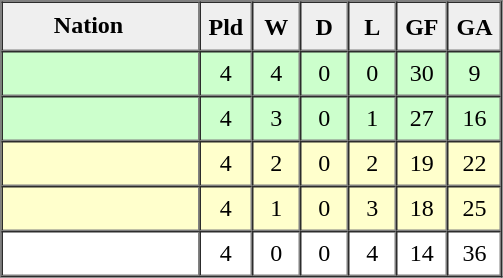<table border=1 cellpadding=5 cellspacing=0>
<tr>
<th bgcolor="#efefef" width="120">Nation　</th>
<th bgcolor="#efefef" width="20">Pld</th>
<th bgcolor="#efefef" width="20">W</th>
<th bgcolor="#efefef" width="20">D</th>
<th bgcolor="#efefef" width="20">L</th>
<th bgcolor="#efefef" width="20">GF</th>
<th bgcolor="#efefef" width="20">GA</th>
</tr>
<tr align=center bgcolor="#ccffcc">
<td align=left></td>
<td>4</td>
<td>4</td>
<td>0</td>
<td>0</td>
<td>30</td>
<td>9</td>
</tr>
<tr align=center bgcolor="#ccffcc">
<td align=left></td>
<td>4</td>
<td>3</td>
<td>0</td>
<td>1</td>
<td>27</td>
<td>16</td>
</tr>
<tr align=center bgcolor="#ffffcc">
<td align=left></td>
<td>4</td>
<td>2</td>
<td>0</td>
<td>2</td>
<td>19</td>
<td>22</td>
</tr>
<tr align=center bgcolor="#ffffcc">
<td align=left></td>
<td>4</td>
<td>1</td>
<td>0</td>
<td>3</td>
<td>18</td>
<td>25</td>
</tr>
<tr align=center>
<td align=left></td>
<td>4</td>
<td>0</td>
<td>0</td>
<td>4</td>
<td>14</td>
<td>36</td>
</tr>
</table>
